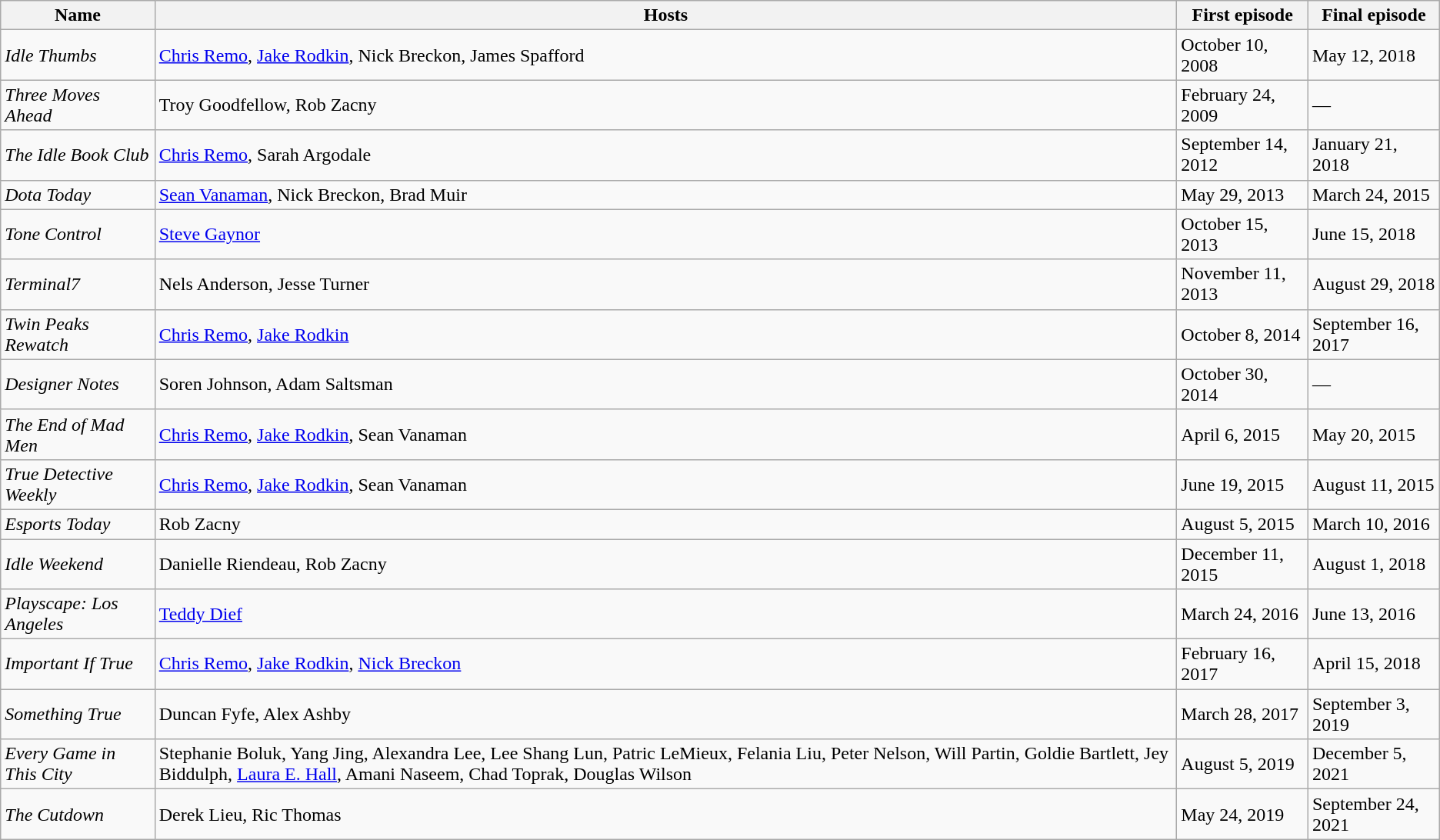<table class="wikitable" border="1">
<tr>
<th>Name</th>
<th>Hosts</th>
<th>First episode</th>
<th>Final episode</th>
</tr>
<tr>
<td><em>Idle Thumbs</em></td>
<td><a href='#'>Chris Remo</a>, <a href='#'>Jake Rodkin</a>, Nick Breckon, James Spafford</td>
<td>October 10, 2008</td>
<td>May 12, 2018</td>
</tr>
<tr>
<td><em>Three Moves Ahead</em></td>
<td>Troy Goodfellow, Rob Zacny</td>
<td>February 24, 2009</td>
<td>—</td>
</tr>
<tr>
<td><em>The Idle Book Club</em></td>
<td><a href='#'>Chris Remo</a>, Sarah Argodale</td>
<td>September 14, 2012</td>
<td>January 21, 2018</td>
</tr>
<tr>
<td><em>Dota Today</em></td>
<td><a href='#'>Sean Vanaman</a>, Nick Breckon, Brad Muir</td>
<td>May 29, 2013</td>
<td>March 24, 2015</td>
</tr>
<tr>
<td><em>Tone Control</em></td>
<td><a href='#'>Steve Gaynor</a></td>
<td>October 15, 2013</td>
<td>June 15, 2018</td>
</tr>
<tr>
<td><em>Terminal7</em></td>
<td>Nels Anderson, Jesse Turner</td>
<td>November 11, 2013</td>
<td>August 29, 2018</td>
</tr>
<tr>
<td><em>Twin Peaks Rewatch</em></td>
<td><a href='#'>Chris Remo</a>, <a href='#'>Jake Rodkin</a></td>
<td>October 8, 2014</td>
<td>September 16, 2017</td>
</tr>
<tr>
<td><em>Designer Notes</em></td>
<td>Soren Johnson, Adam Saltsman</td>
<td>October 30, 2014</td>
<td>—</td>
</tr>
<tr>
<td><em>The End of Mad Men</em></td>
<td><a href='#'>Chris Remo</a>, <a href='#'>Jake Rodkin</a>, Sean Vanaman</td>
<td>April 6, 2015</td>
<td>May 20, 2015</td>
</tr>
<tr>
<td><em>True Detective Weekly</em></td>
<td><a href='#'>Chris Remo</a>, <a href='#'>Jake Rodkin</a>, Sean Vanaman</td>
<td>June 19, 2015</td>
<td>August 11, 2015</td>
</tr>
<tr>
<td><em>Esports Today</em></td>
<td>Rob Zacny</td>
<td>August 5, 2015</td>
<td>March 10, 2016</td>
</tr>
<tr>
<td><em>Idle Weekend</em></td>
<td>Danielle Riendeau, Rob Zacny</td>
<td>December 11, 2015</td>
<td>August 1, 2018</td>
</tr>
<tr>
<td><em>Playscape: Los Angeles</em></td>
<td><a href='#'>Teddy Dief</a></td>
<td>March 24, 2016</td>
<td>June 13, 2016</td>
</tr>
<tr>
<td><em>Important If True</em></td>
<td><a href='#'>Chris Remo</a>, <a href='#'>Jake Rodkin</a>, <a href='#'>Nick Breckon</a></td>
<td>February 16, 2017</td>
<td>April 15, 2018</td>
</tr>
<tr>
<td><em>Something True</em></td>
<td>Duncan Fyfe, Alex Ashby</td>
<td>March 28, 2017</td>
<td>September 3, 2019</td>
</tr>
<tr>
<td><em>Every Game in This City</em></td>
<td>Stephanie Boluk, Yang Jing, Alexandra Lee, Lee Shang Lun, Patric LeMieux, Felania Liu, Peter Nelson, Will Partin, Goldie Bartlett, Jey Biddulph, <a href='#'>Laura E. Hall</a>, Amani Naseem, Chad Toprak, Douglas Wilson</td>
<td>August 5, 2019</td>
<td>December 5, 2021</td>
</tr>
<tr>
<td><em>The Cutdown</em></td>
<td>Derek Lieu, Ric Thomas</td>
<td>May 24, 2019</td>
<td>September 24, 2021</td>
</tr>
</table>
